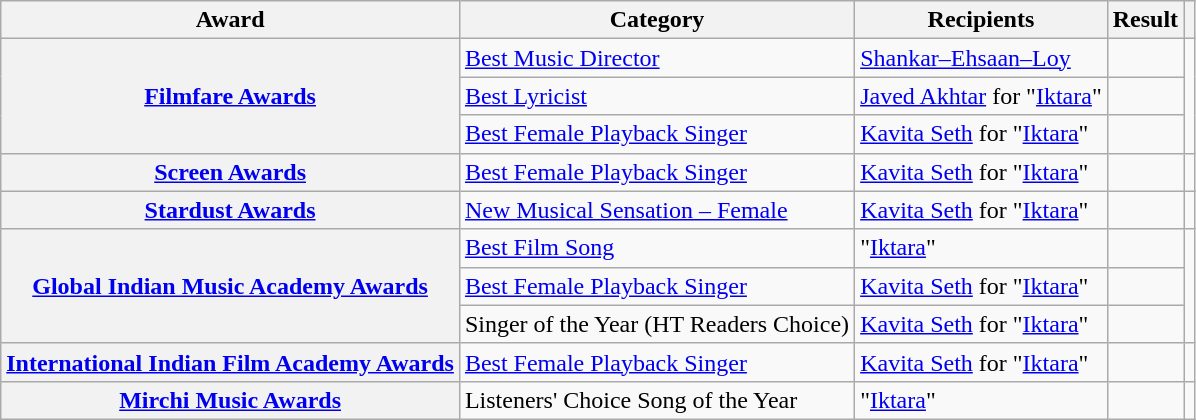<table class="wikitable plainrowheaders sortable">
<tr>
<th scope="col">Award</th>
<th scope="col">Category</th>
<th scope="col">Recipients</th>
<th scope="col">Result</th>
<th scope="col" class="unsortable"></th>
</tr>
<tr>
<th scope="row" rowspan="3"><a href='#'>Filmfare Awards</a></th>
<td><a href='#'>Best Music Director</a></td>
<td><a href='#'>Shankar–Ehsaan–Loy</a></td>
<td></td>
<td style="text-align:center;" rowspan="3"><br></td>
</tr>
<tr>
<td><a href='#'>Best Lyricist</a></td>
<td><a href='#'>Javed Akhtar</a> for "<a href='#'>Iktara</a>"</td>
<td></td>
</tr>
<tr>
<td><a href='#'>Best Female Playback Singer</a></td>
<td><a href='#'>Kavita Seth</a> for "<a href='#'>Iktara</a>"</td>
<td></td>
</tr>
<tr>
<th scope="row"><a href='#'>Screen Awards</a></th>
<td><a href='#'>Best Female Playback Singer</a></td>
<td><a href='#'>Kavita Seth</a> for "<a href='#'>Iktara</a>"</td>
<td></td>
<td style="text-align:center;"><br></td>
</tr>
<tr>
<th scope="row"><a href='#'>Stardust Awards</a></th>
<td><a href='#'>New Musical Sensation – Female</a></td>
<td><a href='#'>Kavita Seth</a> for "<a href='#'>Iktara</a>"</td>
<td></td>
<td style="text-align:center;"><br></td>
</tr>
<tr>
<th scope="row" rowspan="3"><a href='#'>Global Indian Music Academy Awards</a></th>
<td><a href='#'>Best Film Song</a></td>
<td>"<a href='#'>Iktara</a>"</td>
<td></td>
<td style="text-align:center;" rowspan="3"></td>
</tr>
<tr>
<td><a href='#'>Best Female Playback Singer</a></td>
<td><a href='#'>Kavita Seth</a> for "<a href='#'>Iktara</a>"</td>
<td></td>
</tr>
<tr>
<td>Singer of the Year (HT Readers Choice)</td>
<td><a href='#'>Kavita Seth</a> for "<a href='#'>Iktara</a>"</td>
<td></td>
</tr>
<tr>
<th scope="row"><a href='#'>International Indian Film Academy Awards</a></th>
<td><a href='#'>Best Female Playback Singer</a></td>
<td><a href='#'>Kavita Seth</a> for "<a href='#'>Iktara</a>"</td>
<td></td>
<td style="text-align:center;"><br></td>
</tr>
<tr>
<th scope="row"><a href='#'>Mirchi Music Awards</a></th>
<td>Listeners' Choice Song of the Year</td>
<td>"<a href='#'>Iktara</a>"</td>
<td></td>
<td style="text-align:center;"></td>
</tr>
</table>
